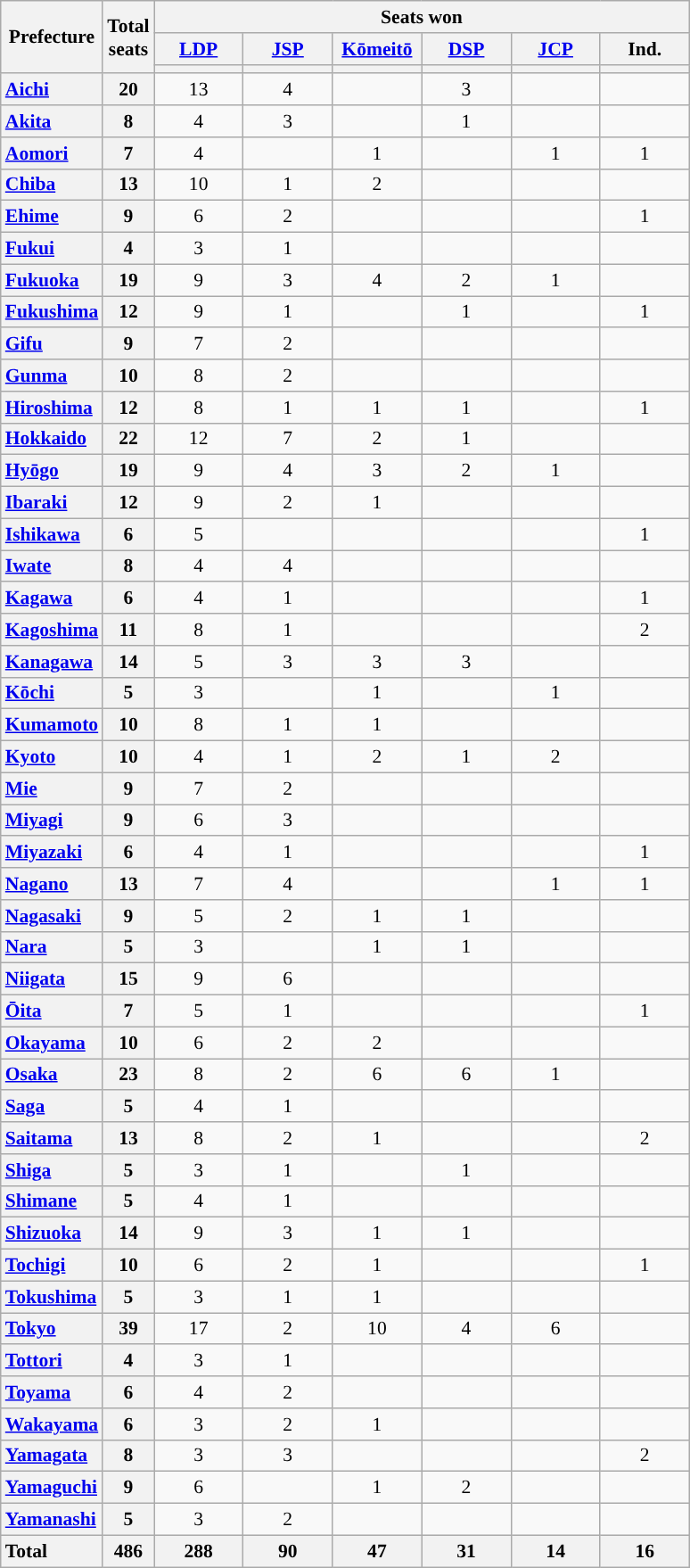<table class="wikitable" style="text-align:center; font-size: 0.9em;">
<tr>
<th rowspan="3">Prefecture</th>
<th rowspan="3">Total<br>seats</th>
<th colspan="6">Seats won</th>
</tr>
<tr>
<th class="unsortable" style="width:60px;"><a href='#'>LDP</a></th>
<th class="unsortable" style="width:60px;"><a href='#'>JSP</a></th>
<th class="unsortable" style="width:60px;"><a href='#'>Kōmeitō</a></th>
<th class="unsortable" style="width:60px;"><a href='#'>DSP</a></th>
<th class="unsortable" style="width:60px;"><a href='#'>JCP</a></th>
<th class="unsortable" style="width:60px;">Ind.</th>
</tr>
<tr>
<th style="background:"></th>
<th style="background:"></th>
<th style="background:"></th>
<th style="background:"></th>
<th style="background:"></th>
<th style="background:"></th>
</tr>
<tr>
<th style="text-align: left;"><a href='#'>Aichi</a></th>
<th>20</th>
<td>13</td>
<td>4</td>
<td></td>
<td>3</td>
<td></td>
<td></td>
</tr>
<tr>
<th style="text-align: left;"><a href='#'>Akita</a></th>
<th>8</th>
<td>4</td>
<td>3</td>
<td></td>
<td>1</td>
<td></td>
<td></td>
</tr>
<tr>
<th style="text-align: left;"><a href='#'>Aomori</a></th>
<th>7</th>
<td>4</td>
<td></td>
<td>1</td>
<td></td>
<td>1</td>
<td>1</td>
</tr>
<tr>
<th style="text-align: left;"><a href='#'>Chiba</a></th>
<th>13</th>
<td>10</td>
<td>1</td>
<td>2</td>
<td></td>
<td></td>
<td></td>
</tr>
<tr>
<th style="text-align: left;"><a href='#'>Ehime</a></th>
<th>9</th>
<td>6</td>
<td>2</td>
<td></td>
<td></td>
<td></td>
<td>1</td>
</tr>
<tr>
<th style="text-align: left;"><a href='#'>Fukui</a></th>
<th>4</th>
<td>3</td>
<td>1</td>
<td></td>
<td></td>
<td></td>
<td></td>
</tr>
<tr>
<th style="text-align: left;"><a href='#'>Fukuoka</a></th>
<th>19</th>
<td>9</td>
<td>3</td>
<td>4</td>
<td>2</td>
<td>1</td>
<td></td>
</tr>
<tr>
<th style="text-align: left;"><a href='#'>Fukushima</a></th>
<th>12</th>
<td>9</td>
<td>1</td>
<td></td>
<td>1</td>
<td></td>
<td>1</td>
</tr>
<tr>
<th style="text-align: left;"><a href='#'>Gifu</a></th>
<th>9</th>
<td>7</td>
<td>2</td>
<td></td>
<td></td>
<td></td>
<td></td>
</tr>
<tr>
<th style="text-align: left;"><a href='#'>Gunma</a></th>
<th>10</th>
<td>8</td>
<td>2</td>
<td></td>
<td></td>
<td></td>
<td></td>
</tr>
<tr>
<th style="text-align: left;"><a href='#'>Hiroshima</a></th>
<th>12</th>
<td>8</td>
<td>1</td>
<td>1</td>
<td>1</td>
<td></td>
<td>1</td>
</tr>
<tr>
<th style="text-align: left;"><a href='#'>Hokkaido</a></th>
<th>22</th>
<td>12</td>
<td>7</td>
<td>2</td>
<td>1</td>
<td></td>
<td></td>
</tr>
<tr>
<th style="text-align: left;"><a href='#'>Hyōgo</a></th>
<th>19</th>
<td>9</td>
<td>4</td>
<td>3</td>
<td>2</td>
<td>1</td>
<td></td>
</tr>
<tr>
<th style="text-align: left;"><a href='#'>Ibaraki</a></th>
<th>12</th>
<td>9</td>
<td>2</td>
<td>1</td>
<td></td>
<td></td>
<td></td>
</tr>
<tr>
<th style="text-align: left;"><a href='#'>Ishikawa</a></th>
<th>6</th>
<td>5</td>
<td></td>
<td></td>
<td></td>
<td></td>
<td>1</td>
</tr>
<tr>
<th style="text-align: left;"><a href='#'>Iwate</a></th>
<th>8</th>
<td>4</td>
<td>4</td>
<td></td>
<td></td>
<td></td>
<td></td>
</tr>
<tr>
<th style="text-align: left;"><a href='#'>Kagawa</a></th>
<th>6</th>
<td>4</td>
<td>1</td>
<td></td>
<td></td>
<td></td>
<td>1</td>
</tr>
<tr>
<th style="text-align: left;"><a href='#'>Kagoshima</a></th>
<th>11</th>
<td>8</td>
<td>1</td>
<td></td>
<td></td>
<td></td>
<td>2</td>
</tr>
<tr>
<th style="text-align: left;"><a href='#'>Kanagawa</a></th>
<th>14</th>
<td>5</td>
<td>3</td>
<td>3</td>
<td>3</td>
<td></td>
<td></td>
</tr>
<tr>
<th style="text-align: left;"><a href='#'>Kōchi</a></th>
<th>5</th>
<td>3</td>
<td></td>
<td>1</td>
<td></td>
<td>1</td>
<td></td>
</tr>
<tr>
<th style="text-align: left;"><a href='#'>Kumamoto</a></th>
<th>10</th>
<td>8</td>
<td>1</td>
<td>1</td>
<td></td>
<td></td>
<td></td>
</tr>
<tr>
<th style="text-align: left;"><a href='#'>Kyoto</a></th>
<th>10</th>
<td>4</td>
<td>1</td>
<td>2</td>
<td>1</td>
<td>2</td>
<td></td>
</tr>
<tr>
<th style="text-align: left;"><a href='#'>Mie</a></th>
<th>9</th>
<td>7</td>
<td>2</td>
<td></td>
<td></td>
<td></td>
<td></td>
</tr>
<tr>
<th style="text-align: left;"><a href='#'>Miyagi</a></th>
<th>9</th>
<td>6</td>
<td>3</td>
<td></td>
<td></td>
<td></td>
<td></td>
</tr>
<tr>
<th style="text-align: left;"><a href='#'>Miyazaki</a></th>
<th>6</th>
<td>4</td>
<td>1</td>
<td></td>
<td></td>
<td></td>
<td>1</td>
</tr>
<tr>
<th style="text-align: left;"><a href='#'>Nagano</a></th>
<th>13</th>
<td>7</td>
<td>4</td>
<td></td>
<td></td>
<td>1</td>
<td>1</td>
</tr>
<tr>
<th style="text-align: left;"><a href='#'>Nagasaki</a></th>
<th>9</th>
<td>5</td>
<td>2</td>
<td>1</td>
<td>1</td>
<td></td>
<td></td>
</tr>
<tr>
<th style="text-align: left;"><a href='#'>Nara</a></th>
<th>5</th>
<td>3</td>
<td></td>
<td>1</td>
<td>1</td>
<td></td>
<td></td>
</tr>
<tr>
<th style="text-align: left;"><a href='#'>Niigata</a></th>
<th>15</th>
<td>9</td>
<td>6</td>
<td></td>
<td></td>
<td></td>
<td></td>
</tr>
<tr>
<th style="text-align: left;"><a href='#'>Ōita</a></th>
<th>7</th>
<td>5</td>
<td>1</td>
<td></td>
<td></td>
<td></td>
<td>1</td>
</tr>
<tr>
<th style="text-align: left;"><a href='#'>Okayama</a></th>
<th>10</th>
<td>6</td>
<td>2</td>
<td>2</td>
<td></td>
<td></td>
<td></td>
</tr>
<tr>
<th style="text-align: left;"><a href='#'>Osaka</a></th>
<th>23</th>
<td>8</td>
<td>2</td>
<td>6</td>
<td>6</td>
<td>1</td>
<td></td>
</tr>
<tr>
<th style="text-align: left;"><a href='#'>Saga</a></th>
<th>5</th>
<td>4</td>
<td>1</td>
<td></td>
<td></td>
<td></td>
<td></td>
</tr>
<tr>
<th style="text-align: left;"><a href='#'>Saitama</a></th>
<th>13</th>
<td>8</td>
<td>2</td>
<td>1</td>
<td></td>
<td></td>
<td>2</td>
</tr>
<tr>
<th style="text-align: left;"><a href='#'>Shiga</a></th>
<th>5</th>
<td>3</td>
<td>1</td>
<td></td>
<td>1</td>
<td></td>
<td></td>
</tr>
<tr>
<th style="text-align: left;"><a href='#'>Shimane</a></th>
<th>5</th>
<td>4</td>
<td>1</td>
<td></td>
<td></td>
<td></td>
<td></td>
</tr>
<tr>
<th style="text-align: left;"><a href='#'>Shizuoka</a></th>
<th>14</th>
<td>9</td>
<td>3</td>
<td>1</td>
<td>1</td>
<td></td>
<td></td>
</tr>
<tr>
<th style="text-align: left;"><a href='#'>Tochigi</a></th>
<th>10</th>
<td>6</td>
<td>2</td>
<td>1</td>
<td></td>
<td></td>
<td>1</td>
</tr>
<tr>
<th style="text-align: left;"><a href='#'>Tokushima</a></th>
<th>5</th>
<td>3</td>
<td>1</td>
<td>1</td>
<td></td>
<td></td>
<td></td>
</tr>
<tr>
<th style="text-align: left;"><a href='#'>Tokyo</a></th>
<th>39</th>
<td>17</td>
<td>2</td>
<td>10</td>
<td>4</td>
<td>6</td>
<td></td>
</tr>
<tr>
<th style="text-align: left;"><a href='#'>Tottori</a></th>
<th>4</th>
<td>3</td>
<td>1</td>
<td></td>
<td></td>
<td></td>
<td></td>
</tr>
<tr>
<th style="text-align: left;"><a href='#'>Toyama</a></th>
<th>6</th>
<td>4</td>
<td>2</td>
<td></td>
<td></td>
<td></td>
<td></td>
</tr>
<tr>
<th style="text-align: left;"><a href='#'>Wakayama</a></th>
<th>6</th>
<td>3</td>
<td>2</td>
<td>1</td>
<td></td>
<td></td>
<td></td>
</tr>
<tr>
<th style="text-align: left;"><a href='#'>Yamagata</a></th>
<th>8</th>
<td>3</td>
<td>3</td>
<td></td>
<td></td>
<td></td>
<td>2</td>
</tr>
<tr>
<th style="text-align: left;"><a href='#'>Yamaguchi</a></th>
<th>9</th>
<td>6</td>
<td></td>
<td>1</td>
<td>2</td>
<td></td>
<td></td>
</tr>
<tr>
<th style="text-align: left;"><a href='#'>Yamanashi</a></th>
<th>5</th>
<td>3</td>
<td>2</td>
<td></td>
<td></td>
<td></td>
<td></td>
</tr>
<tr class="sortbottom">
<th style="text-align: left;">Total</th>
<th>486</th>
<th>288</th>
<th>90</th>
<th>47</th>
<th>31</th>
<th>14</th>
<th>16</th>
</tr>
</table>
